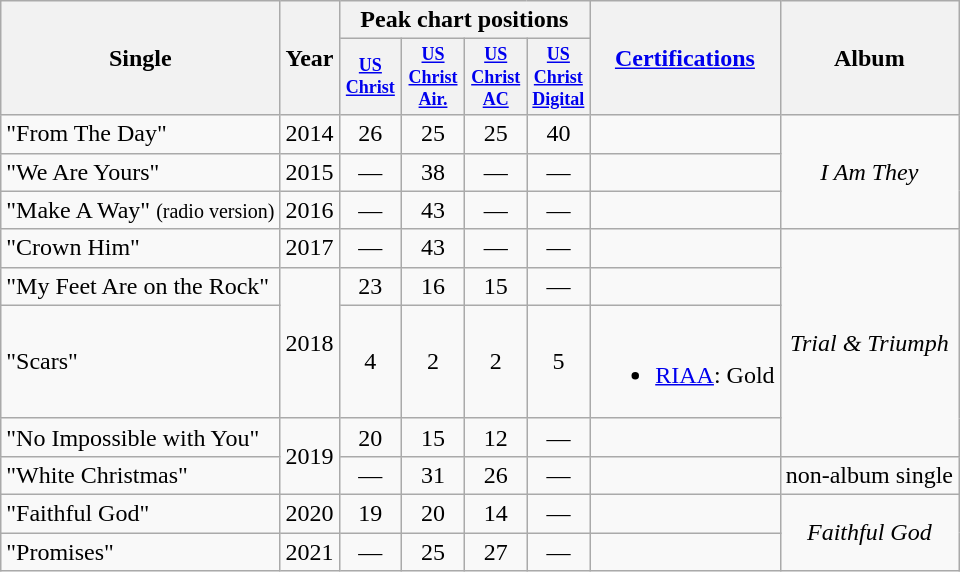<table class="wikitable wiki table" style="text-align:center;">
<tr>
<th rowspan="2">Single</th>
<th rowspan="2">Year</th>
<th colspan="4" scope="col">Peak chart positions</th>
<th rowspan="2"><a href='#'>Certifications</a></th>
<th rowspan="2">Album</th>
</tr>
<tr style="font-size:smaller;">
<th scope="col" style="width:3em;font-size:90%;"><a href='#'>US<br>Christ</a><br></th>
<th scope="col" style="width:3em;font-size:90%;"><a href='#'>US<br>Christ Air.</a><br></th>
<th scope="col" style="width:3em;font-size:90%;"><a href='#'>US Christ AC</a><br></th>
<th scope="col" style="width:3em;font-size:90%;"><a href='#'>US Christ Digital</a><br></th>
</tr>
<tr>
<td align="left">"From The Day"</td>
<td>2014</td>
<td>26</td>
<td>25</td>
<td>25</td>
<td>40</td>
<td></td>
<td rowspan="3"><em>I Am They</em></td>
</tr>
<tr>
<td align="left">"We Are Yours"</td>
<td>2015</td>
<td>—</td>
<td>38</td>
<td>—</td>
<td>—</td>
<td></td>
</tr>
<tr>
<td align="left">"Make A Way" <small>(radio version)</small></td>
<td>2016</td>
<td>—</td>
<td>43</td>
<td>—</td>
<td>—</td>
<td></td>
</tr>
<tr>
<td align="left">"Crown Him"</td>
<td>2017</td>
<td>—</td>
<td>43</td>
<td>—</td>
<td>—</td>
<td></td>
<td rowspan="4"><em>Trial & Triumph</em></td>
</tr>
<tr>
<td align="left">"My Feet Are on the Rock"</td>
<td rowspan="2">2018</td>
<td>23</td>
<td>16</td>
<td>15</td>
<td>—</td>
<td></td>
</tr>
<tr>
<td align="left">"Scars"</td>
<td>4</td>
<td>2</td>
<td>2</td>
<td>5</td>
<td><br><ul><li><a href='#'>RIAA</a>: Gold</li></ul></td>
</tr>
<tr>
<td align="left">"No Impossible with You"</td>
<td rowspan="2">2019</td>
<td>20</td>
<td>15</td>
<td>12</td>
<td>—</td>
<td></td>
</tr>
<tr>
<td align="left">"White Christmas"</td>
<td>—</td>
<td>31</td>
<td>26</td>
<td>—</td>
<td></td>
<td>non-album single</td>
</tr>
<tr>
<td align="left">"Faithful God"</td>
<td>2020</td>
<td>19</td>
<td>20</td>
<td>14</td>
<td>—</td>
<td></td>
<td rowspan="2"><em>Faithful God</em></td>
</tr>
<tr>
<td align="left">"Promises"</td>
<td>2021</td>
<td>—</td>
<td>25</td>
<td>27</td>
<td>—</td>
<td></td>
</tr>
</table>
